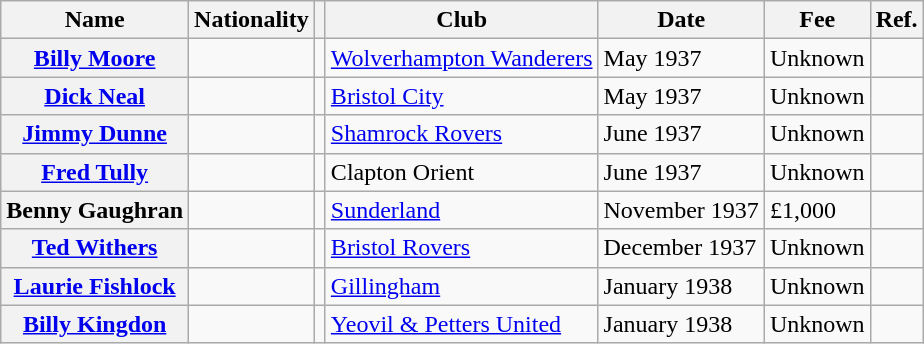<table class="wikitable plainrowheaders">
<tr>
<th scope="col">Name</th>
<th scope="col">Nationality</th>
<th scope="col"></th>
<th scope="col">Club</th>
<th scope="col">Date</th>
<th scope="col">Fee</th>
<th scope="col">Ref.</th>
</tr>
<tr>
<th scope="row"><a href='#'>Billy Moore</a></th>
<td></td>
<td align="center"></td>
<td> <a href='#'>Wolverhampton Wanderers</a></td>
<td>May 1937</td>
<td>Unknown</td>
<td align="center"></td>
</tr>
<tr>
<th scope="row"><a href='#'>Dick Neal</a></th>
<td></td>
<td align="center"></td>
<td> <a href='#'>Bristol City</a></td>
<td>May 1937</td>
<td>Unknown</td>
<td align="center"></td>
</tr>
<tr>
<th scope="row"><a href='#'>Jimmy Dunne</a></th>
<td></td>
<td align="center"></td>
<td> <a href='#'>Shamrock Rovers</a></td>
<td>June 1937</td>
<td>Unknown</td>
<td align="center"></td>
</tr>
<tr>
<th scope="row"><a href='#'>Fred Tully</a></th>
<td></td>
<td align="center"></td>
<td> Clapton Orient</td>
<td>June 1937</td>
<td>Unknown</td>
<td align="center"></td>
</tr>
<tr>
<th scope="row">Benny Gaughran</th>
<td></td>
<td align="center"></td>
<td> <a href='#'>Sunderland</a></td>
<td>November 1937</td>
<td>£1,000</td>
<td align="center"></td>
</tr>
<tr>
<th scope="row"><a href='#'>Ted Withers</a></th>
<td></td>
<td align="center"></td>
<td> <a href='#'>Bristol Rovers</a></td>
<td>December 1937</td>
<td>Unknown</td>
<td align="center"></td>
</tr>
<tr>
<th scope="row"><a href='#'>Laurie Fishlock</a></th>
<td></td>
<td align="center"></td>
<td> <a href='#'>Gillingham</a></td>
<td>January 1938</td>
<td>Unknown</td>
<td align="center"></td>
</tr>
<tr>
<th scope="row"><a href='#'>Billy Kingdon</a></th>
<td></td>
<td align="center"></td>
<td> <a href='#'>Yeovil & Petters United</a></td>
<td>January 1938</td>
<td>Unknown</td>
<td align="center"></td>
</tr>
</table>
